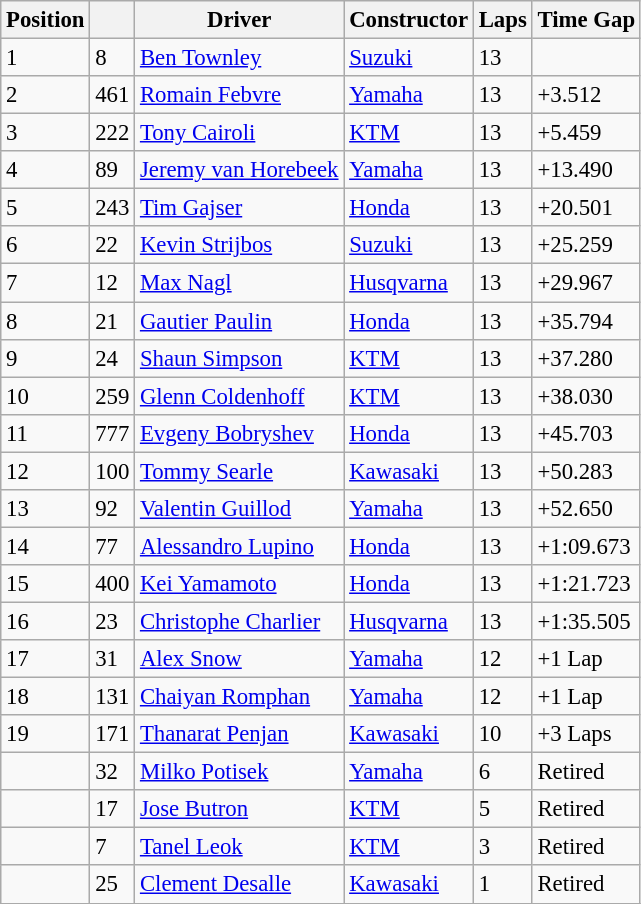<table class="wikitable" style="font-size:95%;">
<tr>
<th>Position</th>
<th></th>
<th>Driver</th>
<th>Constructor</th>
<th>Laps</th>
<th>Time Gap</th>
</tr>
<tr>
<td>1</td>
<td>8</td>
<td> <a href='#'>Ben Townley</a></td>
<td><a href='#'>Suzuki</a></td>
<td>13</td>
<td></td>
</tr>
<tr>
<td>2</td>
<td>461</td>
<td> <a href='#'>Romain Febvre</a></td>
<td><a href='#'>Yamaha</a></td>
<td>13</td>
<td>+3.512</td>
</tr>
<tr>
<td>3</td>
<td>222</td>
<td> <a href='#'>Tony Cairoli</a></td>
<td><a href='#'>KTM</a></td>
<td>13</td>
<td>+5.459</td>
</tr>
<tr>
<td>4</td>
<td>89</td>
<td> <a href='#'>Jeremy van Horebeek</a></td>
<td><a href='#'>Yamaha</a></td>
<td>13</td>
<td>+13.490</td>
</tr>
<tr>
<td>5</td>
<td>243</td>
<td> <a href='#'>Tim Gajser</a></td>
<td><a href='#'>Honda</a></td>
<td>13</td>
<td>+20.501</td>
</tr>
<tr>
<td>6</td>
<td>22</td>
<td> <a href='#'>Kevin Strijbos</a></td>
<td><a href='#'>Suzuki</a></td>
<td>13</td>
<td>+25.259</td>
</tr>
<tr>
<td>7</td>
<td>12</td>
<td> <a href='#'>Max Nagl</a></td>
<td><a href='#'>Husqvarna</a></td>
<td>13</td>
<td>+29.967</td>
</tr>
<tr>
<td>8</td>
<td>21</td>
<td> <a href='#'>Gautier Paulin</a></td>
<td><a href='#'>Honda</a></td>
<td>13</td>
<td>+35.794</td>
</tr>
<tr>
<td>9</td>
<td>24</td>
<td> <a href='#'>Shaun Simpson</a></td>
<td><a href='#'>KTM</a></td>
<td>13</td>
<td>+37.280</td>
</tr>
<tr>
<td>10</td>
<td>259</td>
<td> <a href='#'>Glenn Coldenhoff</a></td>
<td><a href='#'>KTM</a></td>
<td>13</td>
<td>+38.030</td>
</tr>
<tr>
<td>11</td>
<td>777</td>
<td> <a href='#'>Evgeny Bobryshev</a></td>
<td><a href='#'>Honda</a></td>
<td>13</td>
<td>+45.703</td>
</tr>
<tr>
<td>12</td>
<td>100</td>
<td> <a href='#'>Tommy Searle</a></td>
<td><a href='#'>Kawasaki</a></td>
<td>13</td>
<td>+50.283</td>
</tr>
<tr>
<td>13</td>
<td>92</td>
<td> <a href='#'>Valentin Guillod</a></td>
<td><a href='#'>Yamaha</a></td>
<td>13</td>
<td>+52.650</td>
</tr>
<tr>
<td>14</td>
<td>77</td>
<td> <a href='#'>Alessandro Lupino</a></td>
<td><a href='#'>Honda</a></td>
<td>13</td>
<td>+1:09.673</td>
</tr>
<tr>
<td>15</td>
<td>400</td>
<td> <a href='#'>Kei Yamamoto</a></td>
<td><a href='#'>Honda</a></td>
<td>13</td>
<td>+1:21.723</td>
</tr>
<tr>
<td>16</td>
<td>23</td>
<td> <a href='#'>Christophe Charlier</a></td>
<td><a href='#'>Husqvarna</a></td>
<td>13</td>
<td>+1:35.505</td>
</tr>
<tr>
<td>17</td>
<td>31</td>
<td> <a href='#'>Alex Snow</a></td>
<td><a href='#'>Yamaha</a></td>
<td>12</td>
<td>+1 Lap</td>
</tr>
<tr>
<td>18</td>
<td>131</td>
<td> <a href='#'>Chaiyan Romphan</a></td>
<td><a href='#'>Yamaha</a></td>
<td>12</td>
<td>+1 Lap</td>
</tr>
<tr>
<td>19</td>
<td>171</td>
<td> <a href='#'>Thanarat Penjan</a></td>
<td><a href='#'>Kawasaki</a></td>
<td>10</td>
<td>+3 Laps</td>
</tr>
<tr>
<td></td>
<td>32</td>
<td> <a href='#'>Milko Potisek</a></td>
<td><a href='#'>Yamaha</a></td>
<td>6</td>
<td>Retired</td>
</tr>
<tr>
<td></td>
<td>17</td>
<td> <a href='#'>Jose Butron</a></td>
<td><a href='#'>KTM</a></td>
<td>5</td>
<td>Retired</td>
</tr>
<tr>
<td></td>
<td>7</td>
<td> <a href='#'>Tanel Leok</a></td>
<td><a href='#'>KTM</a></td>
<td>3</td>
<td>Retired</td>
</tr>
<tr>
<td></td>
<td>25</td>
<td> <a href='#'>Clement Desalle</a></td>
<td><a href='#'>Kawasaki</a></td>
<td>1</td>
<td>Retired</td>
</tr>
<tr>
</tr>
</table>
